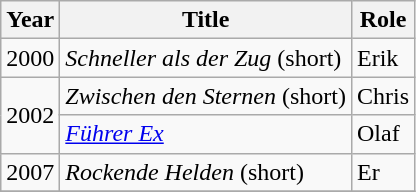<table class="wikitable sortable">
<tr>
<th>Year</th>
<th>Title</th>
<th>Role</th>
</tr>
<tr>
<td>2000</td>
<td><em>Schneller als der Zug</em> (short)</td>
<td>Erik</td>
</tr>
<tr>
<td rowspan=2>2002</td>
<td><em>Zwischen den Sternen</em> (short)</td>
<td>Chris </td>
</tr>
<tr>
<td><em><a href='#'>Führer Ex</a></em></td>
<td>Olaf</td>
</tr>
<tr>
<td>2007</td>
<td><em>Rockende Helden</em> (short)</td>
<td>Er</td>
</tr>
<tr>
</tr>
</table>
